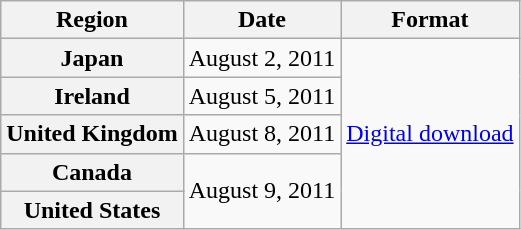<table class="wikitable plainrowheaders">
<tr>
<th scope="col">Region</th>
<th scope="col">Date</th>
<th scope="col">Format</th>
</tr>
<tr>
<th scope="row">Japan</th>
<td>August 2, 2011</td>
<td rowspan="5"><a href='#'>Digital download</a></td>
</tr>
<tr>
<th scope="row">Ireland</th>
<td>August 5, 2011</td>
</tr>
<tr>
<th scope="row">United Kingdom</th>
<td>August 8, 2011</td>
</tr>
<tr>
<th scope="row">Canada</th>
<td rowspan="2">August 9, 2011</td>
</tr>
<tr>
<th scope="row">United States</th>
</tr>
</table>
